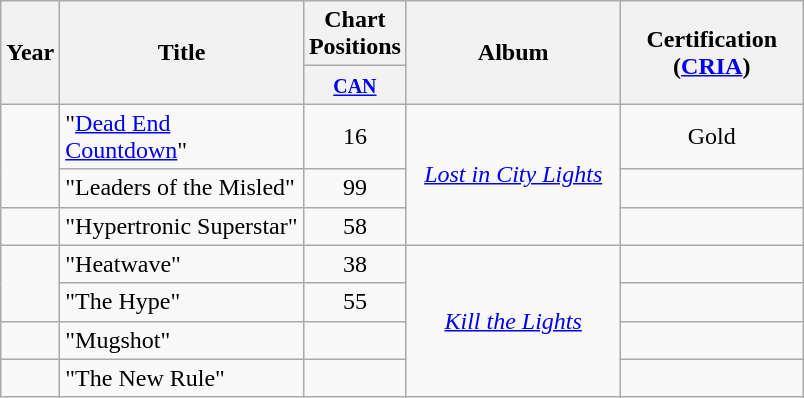<table class="wikitable">
<tr>
<th rowspan="2">Year</th>
<th style="width:155px;" rowspan="2">Title</th>
<th>Chart<br>Positions</th>
<th style="width:135px;" rowspan="2">Album</th>
<th style="width:115px;" rowspan="2">Certification<br>(<a href='#'>CRIA</a>)</th>
</tr>
<tr>
<th style="width:26px;"><small><a href='#'>CAN</a></small></th>
</tr>
<tr>
<td rowspan="2"></td>
<td>"<a href='#'>Dead End Countdown</a>"</td>
<td style="text-align:center;">16</td>
<td rowspan="3" style="text-align:center;"><em><a href='#'>Lost in City Lights</a></em></td>
<td style="text-align:center;">Gold</td>
</tr>
<tr>
<td>"Leaders of the Misled"</td>
<td style="text-align:center;">99</td>
<td style="text-align:center;"></td>
</tr>
<tr>
<td></td>
<td>"Hypertronic Superstar"</td>
<td style="text-align:center;">58</td>
<td style="text-align:center;"></td>
</tr>
<tr>
<td rowspan="2"></td>
<td>"Heatwave"</td>
<td style="text-align:center;">38</td>
<td rowspan="4" style="text-align:center;"><em><a href='#'>Kill the Lights</a></em></td>
<td style="text-align:center;"></td>
</tr>
<tr>
<td>"The Hype"</td>
<td style="text-align:center;">55</td>
<td style="text-align:center;"></td>
</tr>
<tr>
<td></td>
<td>"Mugshot"</td>
<td style="text-align:center;"></td>
<td style="text-align:center;"></td>
</tr>
<tr>
<td></td>
<td>"The New Rule"</td>
<td style="text-align:center;"></td>
<td style="text-align:center;"></td>
</tr>
</table>
